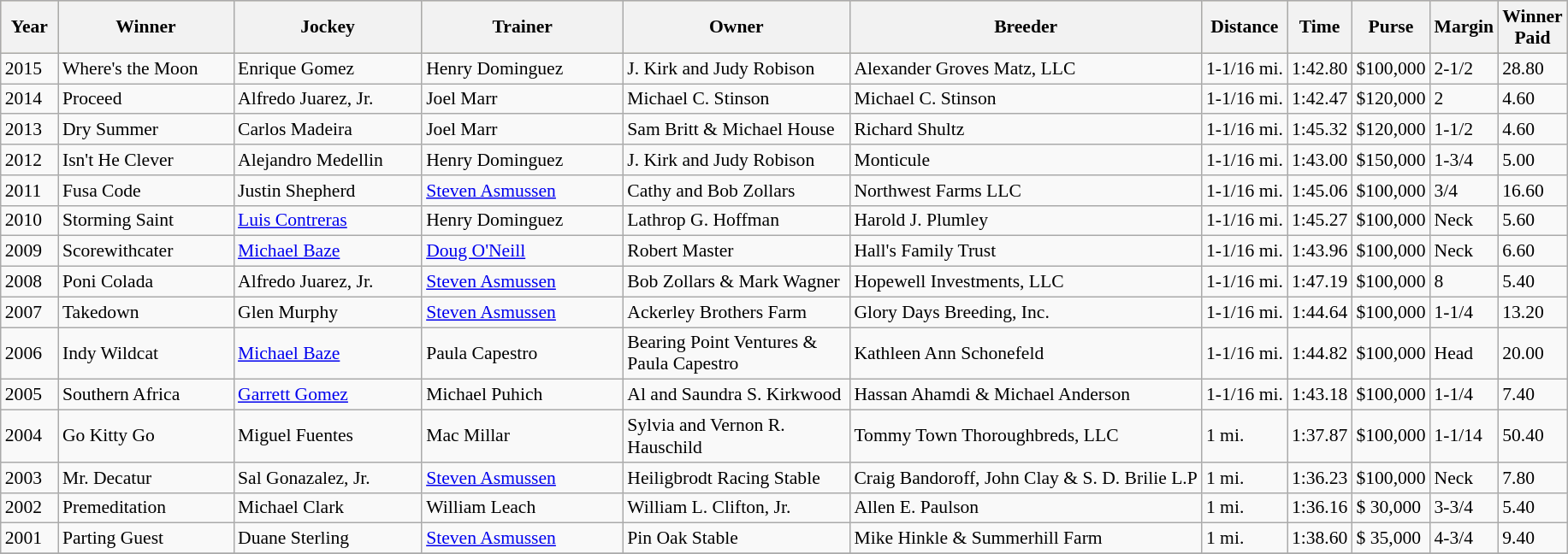<table class="wikitable sortable" style="border-collapse: collapse; font-size:90%" |>
<tr bgcolor="#DACAA5" align="center">
<th width="38px"><strong>Year</strong></th>
<th width="130px"><strong>Winner</strong></th>
<th width="140px"><strong>Jockey</strong></th>
<th width="150px"><strong>Trainer</strong></th>
<th width="170px"><strong>Owner</strong></th>
<th><strong>Breeder</strong></th>
<th><strong>Distance</strong></th>
<th><strong>Time</strong></th>
<th><strong>Purse</strong></th>
<th><strong>Margin</strong></th>
<th><strong>Winner</strong><br><strong>Paid</strong></th>
</tr>
<tr>
<td>2015</td>
<td>Where's the Moon</td>
<td>Enrique Gomez</td>
<td>Henry Dominguez</td>
<td>J. Kirk and  Judy Robison</td>
<td>Alexander  Groves Matz, LLC</td>
<td>1-1/16 mi.</td>
<td>1:42.80</td>
<td>$100,000</td>
<td>2-1/2</td>
<td>28.80</td>
</tr>
<tr>
<td>2014</td>
<td>Proceed</td>
<td>Alfredo Juarez, Jr.</td>
<td>Joel Marr</td>
<td>Michael C. Stinson</td>
<td>Michael C. Stinson</td>
<td>1-1/16 mi.</td>
<td>1:42.47</td>
<td>$120,000</td>
<td>2</td>
<td>4.60</td>
</tr>
<tr>
<td>2013</td>
<td>Dry Summer</td>
<td>Carlos Madeira</td>
<td>Joel Marr</td>
<td>Sam Britt & Michael House</td>
<td>Richard Shultz</td>
<td>1-1/16 mi.</td>
<td>1:45.32</td>
<td>$120,000</td>
<td>1-1/2</td>
<td>4.60</td>
</tr>
<tr>
<td>2012</td>
<td>Isn't He Clever</td>
<td>Alejandro Medellin</td>
<td>Henry Dominguez</td>
<td>J. Kirk and Judy Robison</td>
<td>Monticule</td>
<td>1-1/16 mi.</td>
<td>1:43.00</td>
<td>$150,000</td>
<td>1-3/4</td>
<td>5.00</td>
</tr>
<tr>
<td>2011</td>
<td>Fusa Code</td>
<td>Justin Shepherd</td>
<td><a href='#'>Steven Asmussen</a></td>
<td>Cathy and Bob Zollars</td>
<td>Northwest Farms LLC</td>
<td>1-1/16 mi.</td>
<td>1:45.06</td>
<td>$100,000</td>
<td>3/4</td>
<td>16.60</td>
</tr>
<tr>
<td>2010</td>
<td>Storming Saint</td>
<td><a href='#'>Luis Contreras</a></td>
<td>Henry Dominguez</td>
<td>Lathrop G. Hoffman</td>
<td>Harold J. Plumley</td>
<td>1-1/16 mi.</td>
<td>1:45.27</td>
<td>$100,000</td>
<td>Neck</td>
<td>5.60</td>
</tr>
<tr>
<td>2009</td>
<td>Scorewithcater</td>
<td><a href='#'>Michael Baze</a></td>
<td><a href='#'>Doug O'Neill</a></td>
<td>Robert Master</td>
<td>Hall's Family Trust</td>
<td>1-1/16 mi.</td>
<td>1:43.96</td>
<td>$100,000</td>
<td>Neck</td>
<td>6.60</td>
</tr>
<tr>
<td>2008</td>
<td>Poni Colada</td>
<td>Alfredo Juarez, Jr.</td>
<td><a href='#'>Steven Asmussen</a></td>
<td>Bob Zollars & Mark Wagner</td>
<td>Hopewell Investments, LLC</td>
<td>1-1/16 mi.</td>
<td>1:47.19</td>
<td>$100,000</td>
<td>8</td>
<td>5.40</td>
</tr>
<tr>
<td>2007</td>
<td Takedown (horse)>Takedown</td>
<td Glen Murphy (jockey)>Glen Murphy</td>
<td><a href='#'>Steven Asmussen</a></td>
<td>Ackerley Brothers Farm</td>
<td>Glory Days Breeding, Inc.</td>
<td>1-1/16 mi.</td>
<td>1:44.64</td>
<td>$100,000</td>
<td>1-1/4</td>
<td>13.20</td>
</tr>
<tr>
<td>2006</td>
<td>Indy Wildcat</td>
<td><a href='#'>Michael Baze</a></td>
<td>Paula Capestro</td>
<td>Bearing Point Ventures & Paula Capestro</td>
<td>Kathleen Ann Schonefeld</td>
<td>1-1/16 mi.</td>
<td>1:44.82</td>
<td>$100,000</td>
<td>Head</td>
<td>20.00</td>
</tr>
<tr>
<td>2005</td>
<td Southern Africa (horse)>Southern Africa</td>
<td><a href='#'>Garrett Gomez</a></td>
<td>Michael Puhich</td>
<td>Al and Saundra S. Kirkwood</td>
<td>Hassan Ahamdi & Michael Anderson</td>
<td>1-1/16 mi.</td>
<td>1:43.18</td>
<td>$100,000</td>
<td>1-1/4</td>
<td>7.40</td>
</tr>
<tr>
<td>2004</td>
<td>Go Kitty Go</td>
<td>Miguel Fuentes</td>
<td>Mac Millar</td>
<td>Sylvia and Vernon R. Hauschild</td>
<td>Tommy Town Thoroughbreds, LLC</td>
<td>1 mi.</td>
<td>1:37.87</td>
<td>$100,000</td>
<td>1-1/14</td>
<td>50.40</td>
</tr>
<tr>
<td>2003</td>
<td>Mr. Decatur</td>
<td>Sal Gonazalez, Jr.</td>
<td><a href='#'>Steven Asmussen</a></td>
<td>Heiligbrodt Racing  Stable</td>
<td>Craig Bandoroff, John Clay & S.  D. Brilie L.P</td>
<td>1 mi.</td>
<td>1:36.23</td>
<td>$100,000</td>
<td>Neck</td>
<td>7.80</td>
</tr>
<tr>
<td>2002</td>
<td Premeditation (horse)>Premeditation</td>
<td>Michael Clark</td>
<td>William Leach</td>
<td>William L. Clifton,  Jr.</td>
<td>Allen E. Paulson</td>
<td>1 mi.</td>
<td>1:36.16</td>
<td>$    30,000</td>
<td>3-3/4</td>
<td>5.40</td>
</tr>
<tr>
<td>2001</td>
<td>Parting Guest</td>
<td>Duane Sterling</td>
<td><a href='#'>Steven Asmussen</a></td>
<td>Pin Oak Stable</td>
<td>Mike Hinkle &  Summerhill Farm</td>
<td>1 mi.</td>
<td>1:38.60</td>
<td>$    35,000</td>
<td>4-3/4</td>
<td>9.40</td>
</tr>
<tr>
</tr>
</table>
